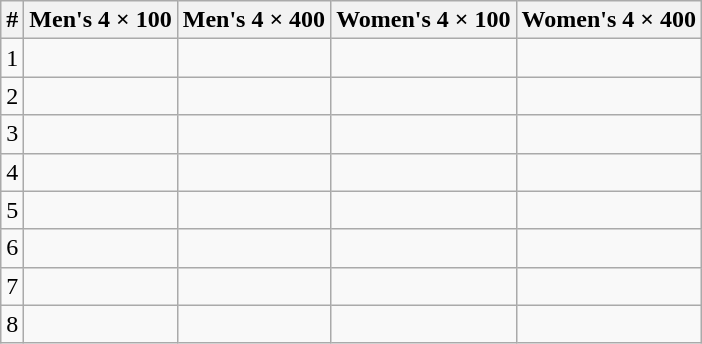<table class="wikitable">
<tr>
<th>#</th>
<th>Men's 4 × 100</th>
<th>Men's 4 × 400</th>
<th>Women's 4 × 100</th>
<th>Women's 4 × 400</th>
</tr>
<tr>
<td>1</td>
<td></td>
<td></td>
<td></td>
<td></td>
</tr>
<tr>
<td>2</td>
<td></td>
<td></td>
<td></td>
<td></td>
</tr>
<tr>
<td>3</td>
<td></td>
<td></td>
<td></td>
<td></td>
</tr>
<tr>
<td>4</td>
<td></td>
<td></td>
<td></td>
<td></td>
</tr>
<tr>
<td>5</td>
<td></td>
<td></td>
<td></td>
<td></td>
</tr>
<tr>
<td>6</td>
<td></td>
<td></td>
<td></td>
<td></td>
</tr>
<tr>
<td>7</td>
<td></td>
<td></td>
<td></td>
<td></td>
</tr>
<tr>
<td>8</td>
<td></td>
<td></td>
<td></td>
<td></td>
</tr>
</table>
